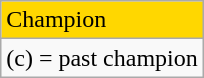<table class="wikitable">
<tr style="background:gold">
<td>Champion</td>
</tr>
<tr>
<td>(c) = past champion</td>
</tr>
</table>
